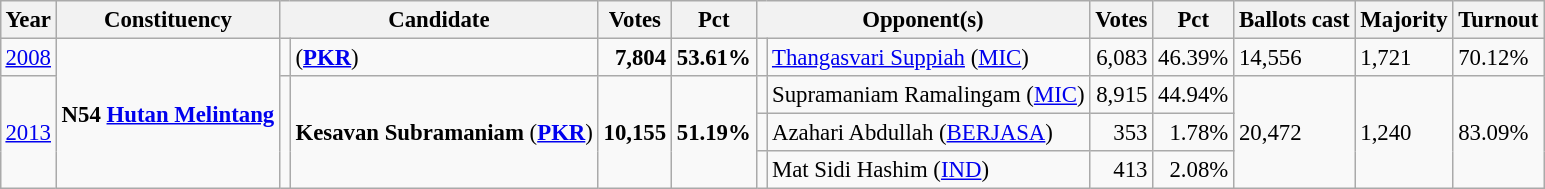<table class="wikitable" style="margin:0.5em ; font-size:95%">
<tr>
<th>Year</th>
<th>Constituency</th>
<th colspan=2>Candidate</th>
<th>Votes</th>
<th>Pct</th>
<th colspan=2>Opponent(s)</th>
<th>Votes</th>
<th>Pct</th>
<th>Ballots cast</th>
<th>Majority</th>
<th>Turnout</th>
</tr>
<tr>
<td><a href='#'>2008</a></td>
<td rowspan=4><strong>N54 <a href='#'>Hutan Melintang</a></strong></td>
<td></td>
<td> (<a href='#'><strong>PKR</strong></a>)</td>
<td align=right><strong>7,804</strong></td>
<td><strong>53.61%</strong></td>
<td></td>
<td><a href='#'>Thangasvari Suppiah</a> (<a href='#'>MIC</a>)</td>
<td align=right>6,083</td>
<td>46.39%</td>
<td>14,556</td>
<td>1,721</td>
<td>70.12%</td>
</tr>
<tr>
<td rowspan="3"><a href='#'>2013</a></td>
<td rowspan="3" ></td>
<td rowspan="3"><strong>Kesavan Subramaniam</strong> (<a href='#'><strong>PKR</strong></a>)</td>
<td rowspan="3" align=right><strong>10,155</strong></td>
<td rowspan="3"><strong>51.19%</strong></td>
<td></td>
<td>Supramaniam Ramalingam (<a href='#'>MIC</a>)</td>
<td align=right>8,915</td>
<td>44.94%</td>
<td rowspan="3">20,472</td>
<td rowspan="3">1,240</td>
<td rowspan="3">83.09%</td>
</tr>
<tr>
<td></td>
<td>Azahari Abdullah (<a href='#'>BERJASA</a>)</td>
<td align=right>353</td>
<td align=right>1.78%</td>
</tr>
<tr>
<td></td>
<td>Mat Sidi Hashim (<a href='#'>IND</a>)</td>
<td align=right>413</td>
<td align=right>2.08%</td>
</tr>
</table>
